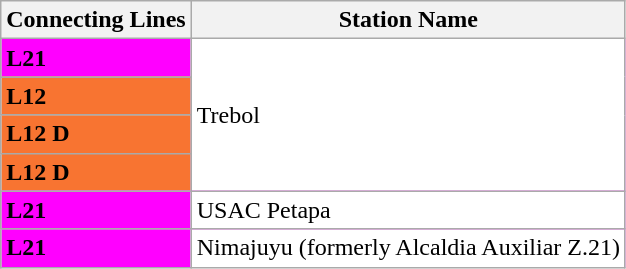<table class="wikitable">
<tr>
<th>Connecting Lines</th>
<th>Station Name</th>
</tr>
<tr style="background-color:magenta;">
<td><strong>L21</strong></td>
<td rowspan="4" style="background-color:white;">Trebol</td>
</tr>
<tr style="background-color:#F87431;">
<td><strong>L12</strong></td>
</tr>
<tr style="background-color:#F87431;">
<td><strong>L12 D</strong></td>
</tr>
<tr style="background-color:#F87431;">
<td><strong>L12 D</strong></td>
</tr>
<tr style="background-color:magenta;">
<td><strong>L21</strong></td>
<td style="background-color:white;">USAC Petapa</td>
</tr>
<tr style="background-color:magenta;">
<td><strong>L21</strong></td>
<td style="background-color:white;">Nimajuyu (formerly Alcaldia Auxiliar Z.21)</td>
</tr>
</table>
